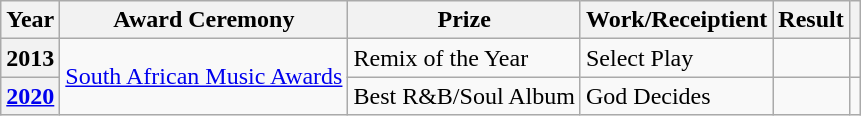<table class="wikitable plainrowheaders">
<tr>
<th>Year</th>
<th>Award Ceremony</th>
<th>Prize</th>
<th>Work/Receiptient</th>
<th>Result</th>
<th></th>
</tr>
<tr>
<th scope="row">2013</th>
<td rowspan="2"><a href='#'>South African Music Awards</a></td>
<td>Remix of the Year</td>
<td>Select Play</td>
<td></td>
<td></td>
</tr>
<tr>
<th scope="row"><a href='#'>2020</a></th>
<td>Best R&B/Soul Album</td>
<td>God Decides</td>
<td></td>
<td></td>
</tr>
</table>
